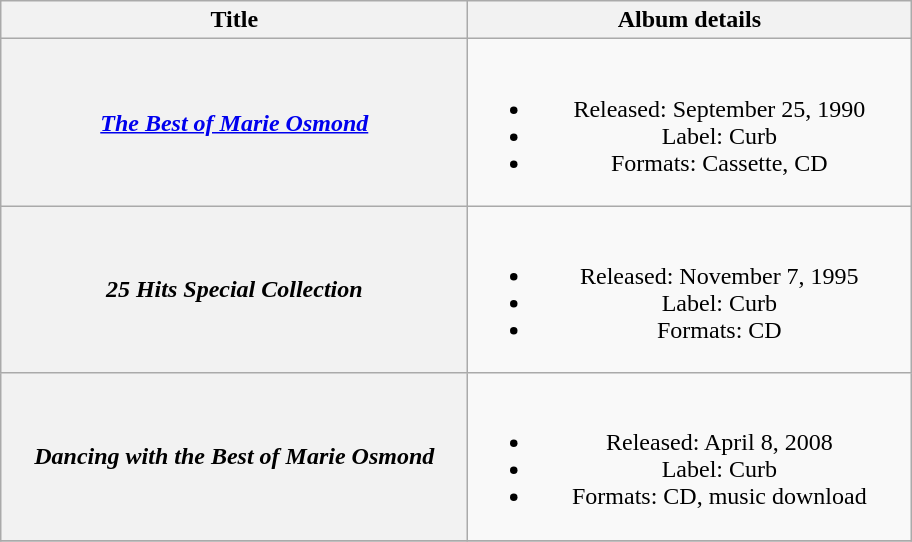<table class="wikitable plainrowheaders" style="text-align:center;" border="1">
<tr>
<th style="width:19em;">Title</th>
<th style="width:18em;">Album details</th>
</tr>
<tr>
<th scope="row"><em><a href='#'>The Best of Marie Osmond</a></em></th>
<td><br><ul><li>Released: September 25, 1990</li><li>Label: Curb</li><li>Formats: Cassette, CD</li></ul></td>
</tr>
<tr>
<th scope="row"><em>25 Hits Special Collection</em></th>
<td><br><ul><li>Released: November 7, 1995</li><li>Label: Curb</li><li>Formats: CD</li></ul></td>
</tr>
<tr>
<th scope="row"><em>Dancing with the Best of Marie Osmond</em></th>
<td><br><ul><li>Released: April 8, 2008</li><li>Label: Curb</li><li>Formats: CD, music download</li></ul></td>
</tr>
<tr>
</tr>
</table>
